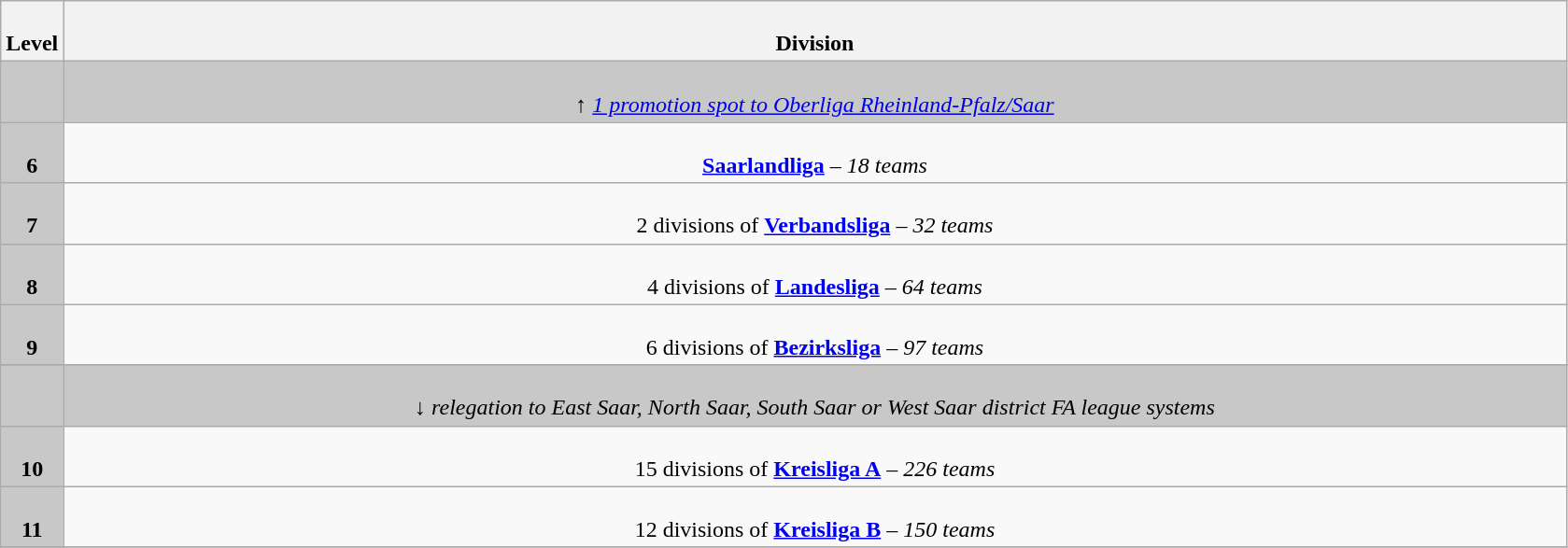<table class="wikitable" style="text-align:center">
<tr>
<th colspan="1" width="4%"><br>Level</th>
<th colspan="1"><br>Division</th>
</tr>
<tr style="background:#c8c8c8">
<td colspan="1"></td>
<td colspan="1"><br><em>↑ <a href='#'>1 promotion spot to Oberliga Rheinland-Pfalz/Saar</a></em></td>
</tr>
<tr>
<td colspan="1" style="background:#c8c8c8"><br><strong>6</strong></td>
<td colspan="1"><br><strong><a href='#'>Saarlandliga</a></strong> – <em>18 teams</em></td>
</tr>
<tr>
<td colspan="1" style="background:#c8c8c8"><br><strong>7</strong></td>
<td colspan="1"><br>2 divisions of <strong><a href='#'>Verbandsliga</a></strong> – <em>32 teams</em></td>
</tr>
<tr>
<td colspan="1" style="background:#c8c8c8"><br><strong>8</strong></td>
<td colspan="1"><br>4 divisions of <strong><a href='#'>Landesliga</a></strong> – <em>64 teams</em></td>
</tr>
<tr>
<td colspan="1" style="background:#c8c8c8"><br><strong>9</strong></td>
<td colspan="1"><br>6 divisions of <strong><a href='#'>Bezirksliga</a></strong> – <em>97 teams</em></td>
</tr>
<tr>
</tr>
<tr style="background:#c8c8c8">
<td colspan="1"></td>
<td colspan="1"><br><em>↓ relegation to East Saar, North Saar, South Saar or West Saar district FA league systems</em></td>
</tr>
<tr>
<td colspan="1" style="background:#c8c8c8"><br><strong>10</strong></td>
<td colspan="1"><br>15 divisions of <strong><a href='#'>Kreisliga A</a></strong> – <em>226 teams</em></td>
</tr>
<tr>
<td colspan="1" style="background:#c8c8c8"><br><strong>11</strong></td>
<td colspan="1"><br>12 divisions of <strong><a href='#'>Kreisliga B</a></strong> – <em>150 teams</em></td>
</tr>
<tr>
</tr>
</table>
